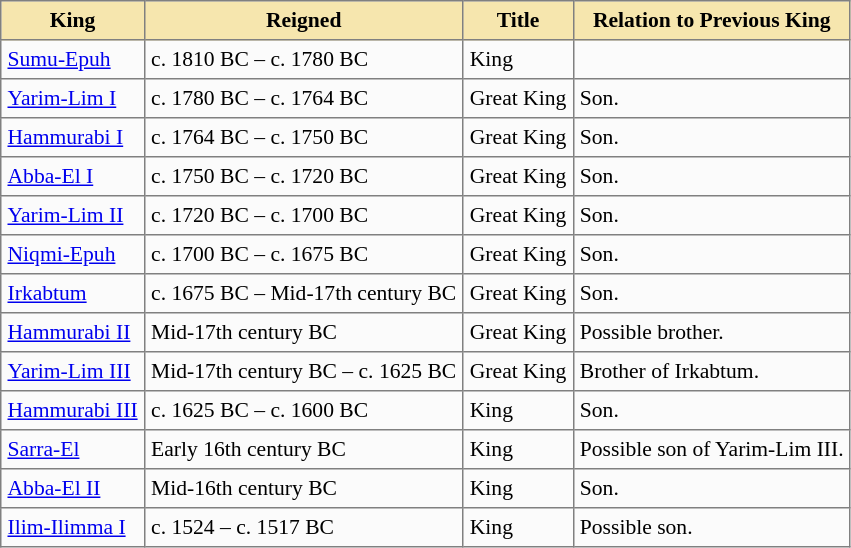<table class="nowraplinks" cellspacing="0" cellpadding="4" rules="all" style="background:#fbfbfb; border-style: solid; border-width: 1px; font-size:90%; empty-cells:show; border-collapse:collapse">
<tr style="background:#f6e6ae;">
<th>King</th>
<th>Reigned</th>
<th>Title</th>
<th>Relation to Previous King</th>
</tr>
<tr>
<td><a href='#'>Sumu-Epuh</a></td>
<td>c. 1810 BC – c. 1780 BC</td>
<td>King</td>
<td></td>
</tr>
<tr>
<td><a href='#'>Yarim-Lim I</a></td>
<td>c. 1780 BC – c. 1764 BC</td>
<td>Great King</td>
<td>Son.</td>
</tr>
<tr>
<td><a href='#'>Hammurabi I</a></td>
<td>c. 1764 BC – c. 1750 BC</td>
<td>Great King</td>
<td>Son.</td>
</tr>
<tr>
<td><a href='#'>Abba-El I</a></td>
<td>c. 1750 BC – c. 1720 BC</td>
<td>Great King</td>
<td>Son.</td>
</tr>
<tr>
<td><a href='#'>Yarim-Lim II</a></td>
<td>c. 1720 BC – c. 1700 BC</td>
<td>Great King</td>
<td>Son.</td>
</tr>
<tr>
<td><a href='#'>Niqmi-Epuh</a></td>
<td>c. 1700 BC – c. 1675 BC</td>
<td>Great King</td>
<td>Son.</td>
</tr>
<tr>
<td><a href='#'>Irkabtum</a></td>
<td>c. 1675 BC – Mid-17th century BC</td>
<td>Great King</td>
<td>Son.</td>
</tr>
<tr>
<td><a href='#'>Hammurabi II</a></td>
<td>Mid-17th century BC</td>
<td>Great King</td>
<td>Possible brother.</td>
</tr>
<tr>
<td><a href='#'>Yarim-Lim III</a></td>
<td>Mid-17th century BC – c. 1625 BC</td>
<td>Great King</td>
<td>Brother of Irkabtum.</td>
</tr>
<tr>
<td><a href='#'>Hammurabi III</a></td>
<td>c. 1625 BC – c. 1600 BC</td>
<td>King</td>
<td>Son.</td>
</tr>
<tr>
<td><a href='#'>Sarra-El</a></td>
<td>Early 16th century BC</td>
<td>King</td>
<td>Possible son of Yarim-Lim III.</td>
</tr>
<tr>
<td><a href='#'>Abba-El II</a></td>
<td>Mid-16th century BC</td>
<td>King</td>
<td>Son.</td>
</tr>
<tr>
<td><a href='#'>Ilim-Ilimma I</a></td>
<td>c. 1524 – c. 1517 BC</td>
<td>King</td>
<td>Possible son.</td>
</tr>
</table>
